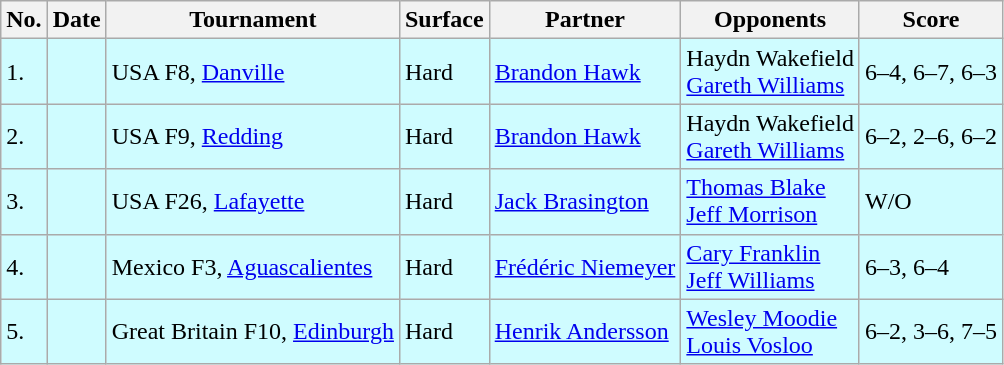<table class="sortable wikitable">
<tr>
<th>No.</th>
<th>Date</th>
<th>Tournament</th>
<th>Surface</th>
<th>Partner</th>
<th>Opponents</th>
<th class="unsortable">Score</th>
</tr>
<tr style="background:#cffcff;">
<td>1.</td>
<td></td>
<td>USA F8, <a href='#'>Danville</a></td>
<td>Hard</td>
<td> <a href='#'>Brandon Hawk</a></td>
<td> Haydn Wakefield <br>  <a href='#'>Gareth Williams</a></td>
<td>6–4, 6–7, 6–3</td>
</tr>
<tr style="background:#cffcff;">
<td>2.</td>
<td></td>
<td>USA F9, <a href='#'>Redding</a></td>
<td>Hard</td>
<td> <a href='#'>Brandon Hawk</a></td>
<td> Haydn Wakefield <br>  <a href='#'>Gareth Williams</a></td>
<td>6–2, 2–6, 6–2</td>
</tr>
<tr style="background:#cffcff;">
<td>3.</td>
<td></td>
<td>USA F26, <a href='#'>Lafayette</a></td>
<td>Hard</td>
<td> <a href='#'>Jack Brasington</a></td>
<td> <a href='#'>Thomas Blake</a> <br>  <a href='#'>Jeff Morrison</a></td>
<td>W/O</td>
</tr>
<tr style="background:#cffcff;">
<td>4.</td>
<td></td>
<td>Mexico F3, <a href='#'>Aguascalientes</a></td>
<td>Hard</td>
<td> <a href='#'>Frédéric Niemeyer</a></td>
<td> <a href='#'>Cary Franklin</a> <br>  <a href='#'>Jeff Williams</a></td>
<td>6–3, 6–4</td>
</tr>
<tr style="background:#cffcff;">
<td>5.</td>
<td></td>
<td>Great Britain F10, <a href='#'>Edinburgh</a></td>
<td>Hard</td>
<td> <a href='#'>Henrik Andersson</a></td>
<td> <a href='#'>Wesley Moodie</a> <br>  <a href='#'>Louis Vosloo</a></td>
<td>6–2, 3–6, 7–5</td>
</tr>
</table>
